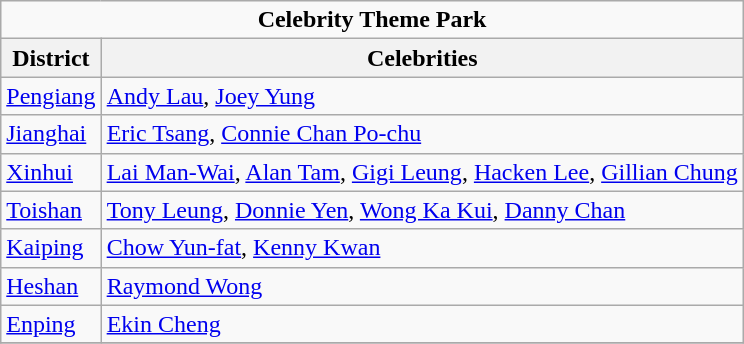<table class="wikitable">
<tr>
<td colspan="2" align="center"><strong>Celebrity Theme Park</strong></td>
</tr>
<tr>
<th>District</th>
<th>Celebrities</th>
</tr>
<tr>
<td><a href='#'>Pengiang</a></td>
<td><a href='#'>Andy Lau</a>, <a href='#'>Joey Yung</a></td>
</tr>
<tr>
<td><a href='#'>Jianghai</a></td>
<td><a href='#'>Eric Tsang</a>, <a href='#'>Connie Chan Po-chu</a></td>
</tr>
<tr>
<td><a href='#'>Xinhui</a></td>
<td><a href='#'>Lai Man-Wai</a>, <a href='#'>Alan Tam</a>, <a href='#'>Gigi Leung</a>, <a href='#'>Hacken Lee</a>, <a href='#'>Gillian Chung</a></td>
</tr>
<tr>
<td><a href='#'>Toishan</a></td>
<td><a href='#'>Tony Leung</a>, <a href='#'>Donnie Yen</a>, <a href='#'>Wong Ka Kui</a>, <a href='#'>Danny Chan</a></td>
</tr>
<tr>
<td><a href='#'>Kaiping</a></td>
<td><a href='#'>Chow Yun-fat</a>, <a href='#'>Kenny Kwan</a></td>
</tr>
<tr>
<td><a href='#'>Heshan</a></td>
<td><a href='#'>Raymond Wong</a></td>
</tr>
<tr>
<td><a href='#'>Enping</a></td>
<td><a href='#'>Ekin Cheng</a></td>
</tr>
<tr>
</tr>
</table>
